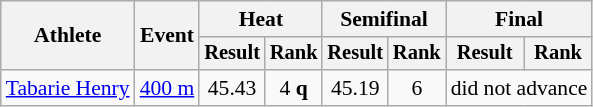<table class="wikitable" style="font-size:90%">
<tr>
<th rowspan="2">Athlete</th>
<th rowspan="2">Event</th>
<th colspan="2">Heat</th>
<th colspan="2">Semifinal</th>
<th colspan="2">Final</th>
</tr>
<tr style="font-size:95%">
<th>Result</th>
<th>Rank</th>
<th>Result</th>
<th>Rank</th>
<th>Result</th>
<th>Rank</th>
</tr>
<tr align=center>
<td align=left><a href='#'>Tabarie Henry</a></td>
<td align=left><a href='#'>400 m</a></td>
<td>45.43</td>
<td>4 <strong>q</strong></td>
<td>45.19</td>
<td>6</td>
<td colspan="2">did not advance</td>
</tr>
</table>
